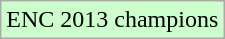<table class="wikitable">
<tr width=10px bgcolor="#ccffcc">
<td>ENC 2013 champions</td>
</tr>
</table>
